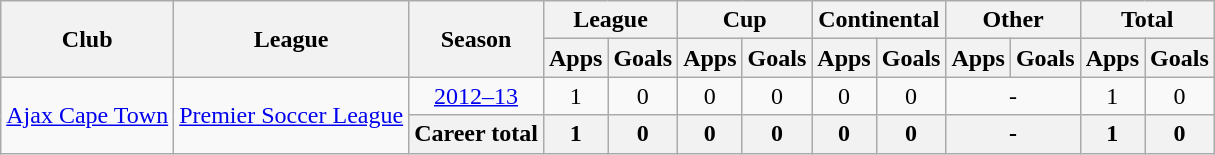<table class="wikitable" style="text-align: center;">
<tr>
<th rowspan="2">Club</th>
<th rowspan="2">League</th>
<th rowspan="2">Season</th>
<th colspan="2">League</th>
<th colspan="2">Cup</th>
<th colspan="2">Continental</th>
<th colspan="2">Other</th>
<th colspan="2">Total</th>
</tr>
<tr>
<th>Apps</th>
<th>Goals</th>
<th>Apps</th>
<th>Goals</th>
<th>Apps</th>
<th>Goals</th>
<th>Apps</th>
<th>Goals</th>
<th>Apps</th>
<th>Goals</th>
</tr>
<tr>
<td rowspan="3"><a href='#'>Ajax Cape Town</a></td>
<td rowspan="3"><a href='#'>Premier Soccer League</a></td>
<td><a href='#'>2012–13</a></td>
<td>1</td>
<td>0</td>
<td>0</td>
<td>0</td>
<td>0</td>
<td>0</td>
<td colspan="2">-</td>
<td>1</td>
<td>0</td>
</tr>
<tr>
<th colspan="1">Career total</th>
<th>1</th>
<th>0</th>
<th>0</th>
<th>0</th>
<th>0</th>
<th>0</th>
<th colspan="2">-</th>
<th>1</th>
<th>0</th>
</tr>
</table>
